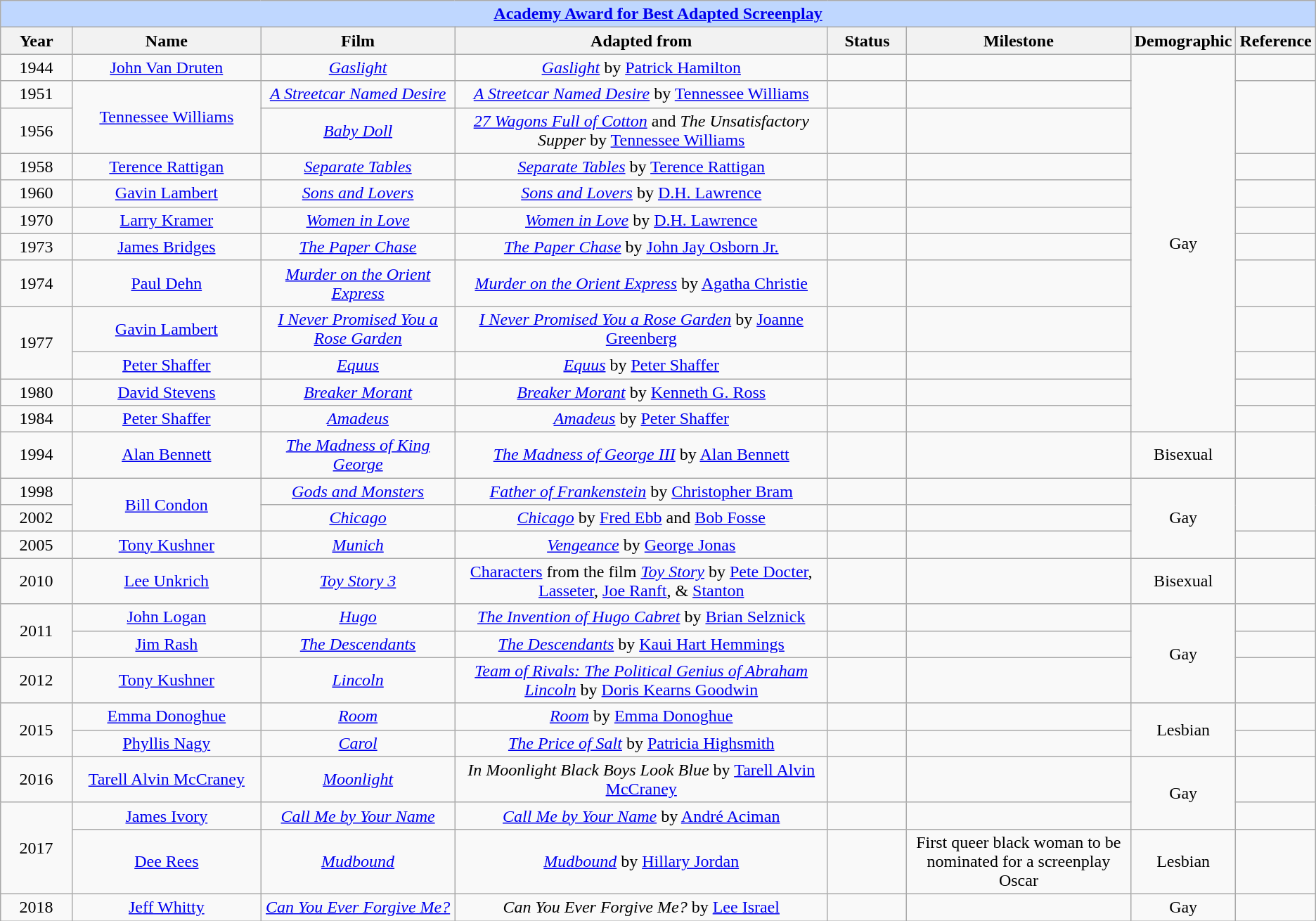<table class="wikitable" style="text-align: center">
<tr style="background:#bfd7ff;">
<td colspan="8" style="text-align:center;"><strong><a href='#'>Academy Award for Best Adapted Screenplay</a></strong></td>
</tr>
<tr style="background:#ebf5ff;">
<th style="width:075px;">Year</th>
<th style="width:225px;">Name</th>
<th style="width:225px;">Film</th>
<th style="width:475px;">Adapted from</th>
<th style="width:080px;">Status</th>
<th style="width:275px;">Milestone</th>
<th width="50">Demographic</th>
<th width="50">Reference</th>
</tr>
<tr>
<td>1944</td>
<td><a href='#'>John Van Druten</a></td>
<td><em><a href='#'>Gaslight</a></em></td>
<td><em><a href='#'>Gaslight</a></em> by <a href='#'>Patrick Hamilton</a></td>
<td></td>
<td></td>
<td rowspan="12">Gay</td>
<td></td>
</tr>
<tr>
<td>1951</td>
<td rowspan=2><a href='#'>Tennessee Williams</a></td>
<td><em><a href='#'>A Streetcar Named Desire</a></em></td>
<td><em><a href='#'>A Streetcar Named Desire</a></em> by <a href='#'>Tennessee Williams</a></td>
<td></td>
<td></td>
<td rowspan=2></td>
</tr>
<tr>
<td>1956</td>
<td><em><a href='#'>Baby Doll</a></em></td>
<td><em><a href='#'>27 Wagons Full of Cotton</a></em> and <em>The Unsatisfactory Supper</em> by <a href='#'>Tennessee Williams</a></td>
<td></td>
<td></td>
</tr>
<tr>
<td>1958</td>
<td><a href='#'>Terence Rattigan</a></td>
<td><em><a href='#'>Separate Tables</a></em></td>
<td><em><a href='#'>Separate Tables</a></em> by <a href='#'>Terence Rattigan</a></td>
<td></td>
<td></td>
<td></td>
</tr>
<tr>
<td>1960</td>
<td><a href='#'>Gavin Lambert</a></td>
<td><em><a href='#'>Sons and Lovers</a></em></td>
<td><em><a href='#'>Sons and Lovers</a></em> by <a href='#'>D.H. Lawrence</a></td>
<td></td>
<td></td>
<td></td>
</tr>
<tr>
<td>1970</td>
<td><a href='#'>Larry Kramer</a></td>
<td><em><a href='#'>Women in Love</a></em></td>
<td><em><a href='#'>Women in Love</a></em> by <a href='#'>D.H. Lawrence</a></td>
<td></td>
<td></td>
<td></td>
</tr>
<tr>
<td>1973</td>
<td><a href='#'>James Bridges</a></td>
<td><em><a href='#'>The Paper Chase</a></em></td>
<td><em><a href='#'>The Paper Chase</a></em> by <a href='#'>John Jay Osborn Jr.</a></td>
<td></td>
<td></td>
<td></td>
</tr>
<tr>
<td>1974</td>
<td><a href='#'>Paul Dehn</a></td>
<td><em><a href='#'>Murder on the Orient Express</a></em></td>
<td><em><a href='#'>Murder on the Orient Express</a></em> by <a href='#'>Agatha Christie</a></td>
<td></td>
<td></td>
<td></td>
</tr>
<tr>
<td rowspan=2>1977</td>
<td><a href='#'>Gavin Lambert</a></td>
<td><em><a href='#'>I Never Promised You a Rose Garden</a></em></td>
<td><em><a href='#'>I Never Promised You a Rose Garden</a></em> by <a href='#'>Joanne Greenberg</a></td>
<td></td>
<td></td>
<td></td>
</tr>
<tr>
<td><a href='#'>Peter Shaffer</a></td>
<td><em><a href='#'>Equus</a></em></td>
<td><em><a href='#'>Equus</a></em> by <a href='#'>Peter Shaffer</a></td>
<td></td>
<td></td>
<td></td>
</tr>
<tr>
<td>1980</td>
<td><a href='#'>David Stevens</a></td>
<td><em><a href='#'>Breaker Morant</a></em></td>
<td><em><a href='#'>Breaker Morant</a></em> by <a href='#'>Kenneth G. Ross</a></td>
<td></td>
<td></td>
<td></td>
</tr>
<tr>
<td>1984</td>
<td><a href='#'>Peter Shaffer</a></td>
<td><em><a href='#'>Amadeus</a></em></td>
<td><em><a href='#'>Amadeus</a></em> by <a href='#'>Peter Shaffer</a></td>
<td></td>
<td></td>
<td></td>
</tr>
<tr>
<td>1994</td>
<td><a href='#'>Alan Bennett</a></td>
<td><em><a href='#'>The Madness of King George</a></em></td>
<td><em><a href='#'>The Madness of George III</a></em> by <a href='#'>Alan Bennett</a></td>
<td></td>
<td></td>
<td>Bisexual</td>
<td></td>
</tr>
<tr>
<td>1998</td>
<td rowspan=2><a href='#'>Bill Condon</a></td>
<td><em><a href='#'>Gods and Monsters</a></em></td>
<td><em><a href='#'>Father of Frankenstein</a></em> by <a href='#'>Christopher Bram</a></td>
<td></td>
<td></td>
<td rowspan="3">Gay</td>
<td rowspan=2></td>
</tr>
<tr>
<td>2002</td>
<td><em><a href='#'>Chicago</a></em></td>
<td><em><a href='#'>Chicago</a></em> by <a href='#'>Fred Ebb</a> and <a href='#'>Bob Fosse</a></td>
<td></td>
<td></td>
</tr>
<tr>
<td>2005</td>
<td><a href='#'>Tony Kushner</a></td>
<td><em><a href='#'>Munich</a></em></td>
<td><em><a href='#'>Vengeance</a></em> by <a href='#'>George Jonas</a></td>
<td></td>
<td></td>
<td></td>
</tr>
<tr>
<td>2010</td>
<td><a href='#'>Lee Unkrich</a></td>
<td><em><a href='#'>Toy Story 3</a></em></td>
<td><a href='#'>Characters</a> from the film <em><a href='#'>Toy Story</a></em> by <a href='#'>Pete Docter</a>, <a href='#'>Lasseter</a>, <a href='#'>Joe Ranft</a>, & <a href='#'>Stanton</a></td>
<td></td>
<td></td>
<td>Bisexual</td>
<td></td>
</tr>
<tr>
<td rowspan="2">2011</td>
<td><a href='#'>John Logan</a></td>
<td><em><a href='#'>Hugo</a></em></td>
<td><em><a href='#'>The Invention of Hugo Cabret</a></em> by <a href='#'>Brian Selznick</a></td>
<td></td>
<td></td>
<td rowspan="3">Gay</td>
<td></td>
</tr>
<tr>
<td><a href='#'>Jim Rash</a></td>
<td><em><a href='#'>The Descendants</a></em></td>
<td><em><a href='#'>The Descendants</a></em> by <a href='#'>Kaui Hart Hemmings</a></td>
<td></td>
<td></td>
<td></td>
</tr>
<tr>
<td>2012</td>
<td><a href='#'>Tony Kushner</a></td>
<td><em><a href='#'>Lincoln</a></em></td>
<td><em><a href='#'>Team of Rivals: The Political Genius of Abraham Lincoln</a></em> by <a href='#'>Doris Kearns Goodwin</a></td>
<td></td>
<td></td>
<td></td>
</tr>
<tr>
<td rowspan=2>2015</td>
<td><a href='#'>Emma Donoghue</a></td>
<td><em><a href='#'>Room</a></em></td>
<td><em><a href='#'>Room</a></em> by <a href='#'>Emma Donoghue</a></td>
<td></td>
<td></td>
<td rowspan=2>Lesbian</td>
<td></td>
</tr>
<tr>
<td><a href='#'>Phyllis Nagy</a></td>
<td><em><a href='#'>Carol</a></em></td>
<td><em><a href='#'>The Price of Salt</a></em> by <a href='#'>Patricia Highsmith</a></td>
<td></td>
<td></td>
<td></td>
</tr>
<tr>
<td>2016</td>
<td><a href='#'>Tarell Alvin McCraney</a></td>
<td><em><a href='#'>Moonlight</a></em></td>
<td><em>In Moonlight Black Boys Look Blue</em> by <a href='#'>Tarell Alvin McCraney</a></td>
<td></td>
<td></td>
<td rowspan="2">Gay</td>
<td></td>
</tr>
<tr>
<td rowspan=2>2017</td>
<td><a href='#'>James Ivory</a></td>
<td><em><a href='#'>Call Me by Your Name</a></em></td>
<td><em><a href='#'>Call Me by Your Name</a></em> by <a href='#'>André Aciman</a></td>
<td></td>
<td></td>
<td></td>
</tr>
<tr>
<td><a href='#'>Dee Rees</a></td>
<td><em><a href='#'>Mudbound</a></em></td>
<td><em><a href='#'>Mudbound</a></em> by <a href='#'>Hillary Jordan</a></td>
<td></td>
<td>First queer black woman to be nominated for a screenplay Oscar</td>
<td>Lesbian</td>
<td></td>
</tr>
<tr>
<td>2018</td>
<td><a href='#'>Jeff Whitty</a></td>
<td><em><a href='#'>Can You Ever Forgive Me?</a></em></td>
<td><em>Can You Ever Forgive Me?</em> by <a href='#'>Lee Israel</a></td>
<td></td>
<td></td>
<td rowspan=2>Gay</td>
<td></td>
</tr>
</table>
